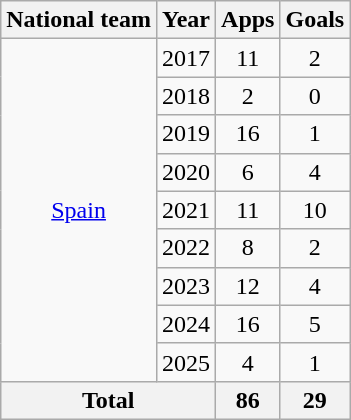<table class="wikitable" style="text-align:center">
<tr>
<th>National team</th>
<th>Year</th>
<th>Apps</th>
<th>Goals</th>
</tr>
<tr>
<td rowspan="9"><a href='#'>Spain</a></td>
<td>2017</td>
<td>11</td>
<td>2</td>
</tr>
<tr>
<td>2018</td>
<td>2</td>
<td>0</td>
</tr>
<tr>
<td>2019</td>
<td>16</td>
<td>1</td>
</tr>
<tr>
<td>2020</td>
<td>6</td>
<td>4</td>
</tr>
<tr>
<td>2021</td>
<td>11</td>
<td>10</td>
</tr>
<tr>
<td>2022</td>
<td>8</td>
<td>2</td>
</tr>
<tr>
<td>2023</td>
<td>12</td>
<td>4</td>
</tr>
<tr>
<td>2024</td>
<td>16</td>
<td>5</td>
</tr>
<tr>
<td>2025</td>
<td>4</td>
<td>1</td>
</tr>
<tr>
<th colspan="2">Total</th>
<th>86</th>
<th>29</th>
</tr>
</table>
